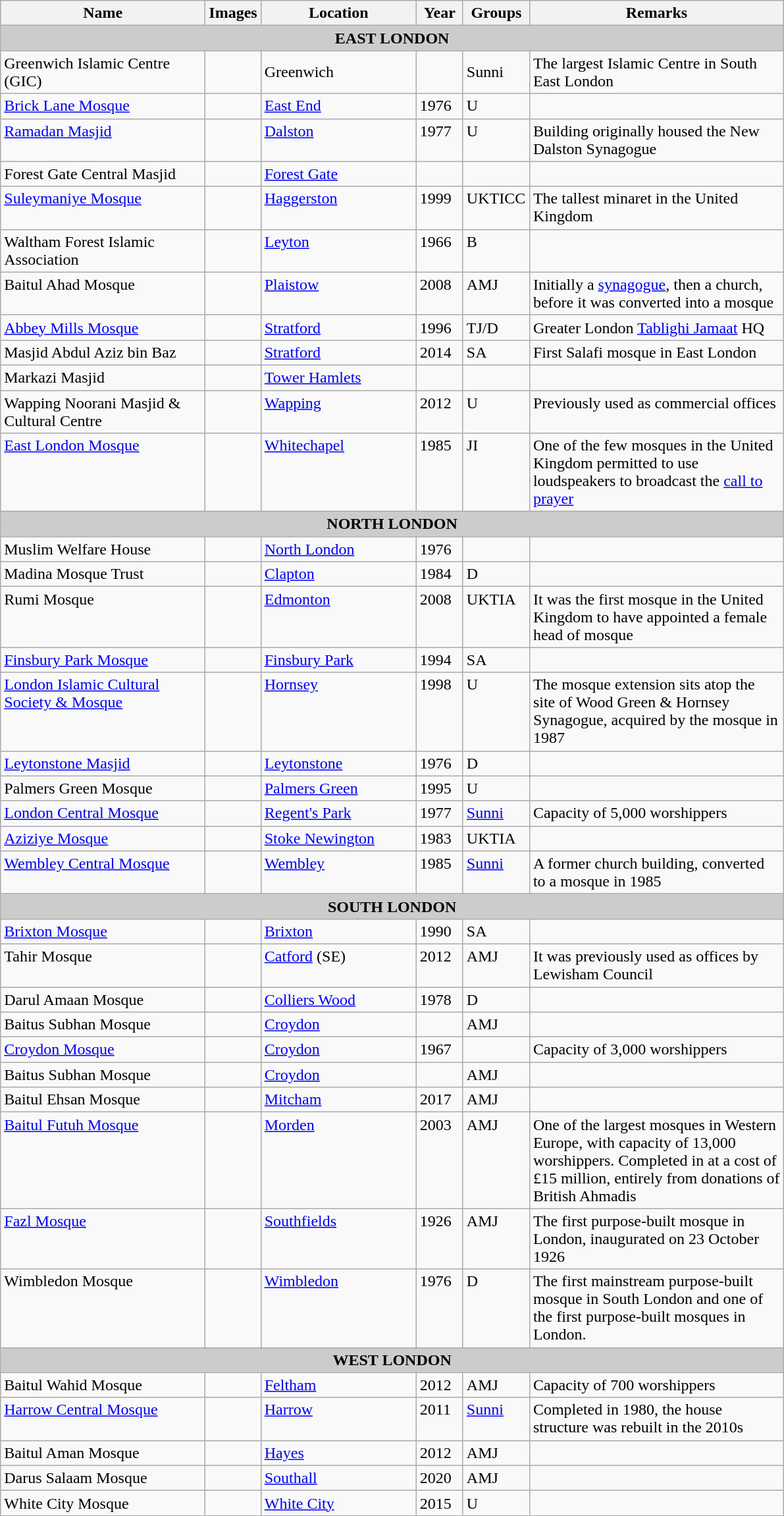<table class="wikitable sortable">
<tr>
<th width="200" align="left">Name</th>
<th align="center" class="unsortable">Images</th>
<th width="150" align="left">Location</th>
<th width="40" align="left">Year</th>
<th width="60" align="left">Groups</th>
<th width="250" align="left" class="unsortable">Remarks</th>
</tr>
<tr>
<th colspan=9 style="background: #cccccc;"><strong>EAST LONDON</strong></th>
</tr>
<tr>
<td>Greenwich Islamic Centre (GIC)</td>
<td></td>
<td>Greenwich</td>
<td></td>
<td>Sunni</td>
<td>The largest Islamic Centre in South East London</td>
</tr>
<tr valign="top">
<td><a href='#'>Brick Lane Mosque</a><br></td>
<td></td>
<td><a href='#'>East End</a></td>
<td>1976</td>
<td>U</td>
<td></td>
</tr>
<tr valign="top">
<td><a href='#'>Ramadan Masjid</a><br></td>
<td></td>
<td><a href='#'>Dalston</a></td>
<td>1977</td>
<td>U</td>
<td>Building originally housed the New Dalston Synagogue</td>
</tr>
<tr valign="top">
<td>Forest Gate Central Masjid</td>
<td></td>
<td><a href='#'>Forest Gate</a></td>
<td></td>
<td></td>
<td></td>
</tr>
<tr valign="top">
<td><a href='#'>Suleymaniye Mosque</a></td>
<td></td>
<td><a href='#'>Haggerston</a></td>
<td>1999</td>
<td>UKTICC</td>
<td>The tallest minaret in the United Kingdom</td>
</tr>
<tr valign=top>
<td>Waltham Forest Islamic Association<br></td>
<td></td>
<td><a href='#'>Leyton</a></td>
<td>1966</td>
<td>B</td>
<td></td>
</tr>
<tr valign=top>
<td>Baitul Ahad Mosque</td>
<td></td>
<td><a href='#'>Plaistow</a></td>
<td>2008</td>
<td>AMJ</td>
<td>Initially a <a href='#'>synagogue</a>, then a church, before it was converted into a mosque</td>
</tr>
<tr valign=top>
<td><a href='#'>Abbey Mills Mosque</a><br></td>
<td></td>
<td><a href='#'>Stratford</a></td>
<td>1996</td>
<td>TJ/D</td>
<td>Greater London <a href='#'>Tablighi Jamaat</a> HQ</td>
</tr>
<tr valign="top">
<td>Masjid Abdul Aziz bin Baz<br></td>
<td></td>
<td><a href='#'>Stratford</a></td>
<td>2014</td>
<td>SA</td>
<td>First Salafi mosque in East London</td>
</tr>
<tr valign=top>
<td>Markazi Masjid</td>
<td></td>
<td><a href='#'>Tower Hamlets</a></td>
<td></td>
<td></td>
<td></td>
</tr>
<tr valign=top>
<td>Wapping Noorani Masjid & Cultural Centre</td>
<td></td>
<td><a href='#'>Wapping</a></td>
<td>2012</td>
<td>U</td>
<td>Previously used as commercial offices</td>
</tr>
<tr valign="top">
<td><a href='#'>East London Mosque</a></td>
<td></td>
<td><a href='#'>Whitechapel</a></td>
<td>1985</td>
<td>JI</td>
<td>One of the few mosques in the United Kingdom permitted to use loudspeakers to broadcast the <a href='#'>call to prayer</a></td>
</tr>
<tr>
<th colspan=6 style="background: #cccccc;"><strong>NORTH LONDON</strong></th>
</tr>
<tr valign=top>
<td>Muslim Welfare House</td>
<td></td>
<td><a href='#'>North London</a></td>
<td>1976</td>
<td></td>
<td></td>
</tr>
<tr valign="top">
<td>Madina Mosque Trust<br></td>
<td></td>
<td><a href='#'>Clapton</a></td>
<td>1984</td>
<td>D</td>
<td></td>
</tr>
<tr valign=top>
<td>Rumi Mosque<br></td>
<td></td>
<td><a href='#'>Edmonton</a></td>
<td>2008</td>
<td>UKTIA</td>
<td>It was the first mosque in the United Kingdom to have appointed a female head of mosque</td>
</tr>
<tr valign="top">
<td><a href='#'>Finsbury Park Mosque</a><br></td>
<td></td>
<td><a href='#'>Finsbury Park</a></td>
<td>1994</td>
<td>SA</td>
<td></td>
</tr>
<tr valign="top">
<td><a href='#'>London Islamic Cultural Society & Mosque</a><br></td>
<td></td>
<td><a href='#'>Hornsey</a></td>
<td>1998</td>
<td>U</td>
<td>The mosque extension sits atop the site of Wood Green & Hornsey Synagogue, acquired by the mosque in 1987</td>
</tr>
<tr valign=top>
<td><a href='#'>Leytonstone Masjid</a><br></td>
<td></td>
<td><a href='#'>Leytonstone</a></td>
<td>1976</td>
<td>D</td>
<td></td>
</tr>
<tr valign=top>
<td>Palmers Green Mosque<br></td>
<td></td>
<td><a href='#'>Palmers Green</a></td>
<td>1995</td>
<td>U</td>
<td></td>
</tr>
<tr valign=top>
<td><a href='#'>London Central Mosque</a></td>
<td></td>
<td><a href='#'>Regent's Park</a></td>
<td>1977</td>
<td><a href='#'>Sunni</a></td>
<td>Capacity of 5,000 worshippers</td>
</tr>
<tr valign=top>
<td><a href='#'>Aziziye Mosque</a></td>
<td></td>
<td><a href='#'>Stoke Newington</a></td>
<td>1983</td>
<td>UKTIA</td>
<td></td>
</tr>
<tr valign="top">
<td><a href='#'>Wembley Central Mosque</a></td>
<td></td>
<td><a href='#'>Wembley</a></td>
<td>1985</td>
<td><a href='#'>Sunni</a></td>
<td>A former church building, converted to a mosque in 1985</td>
</tr>
<tr>
<th colspan=6 style="background: #cccccc;"><strong>SOUTH LONDON</strong></th>
</tr>
<tr valign="top">
<td><a href='#'>Brixton Mosque</a></td>
<td></td>
<td><a href='#'>Brixton</a></td>
<td>1990</td>
<td>SA</td>
<td></td>
</tr>
<tr valign=top>
<td>Tahir Mosque</td>
<td></td>
<td><a href='#'>Catford</a> (SE)</td>
<td>2012</td>
<td>AMJ</td>
<td>It was previously used as offices by Lewisham Council</td>
</tr>
<tr valign=top>
<td>Darul Amaan Mosque</td>
<td></td>
<td><a href='#'>Colliers Wood</a></td>
<td>1978</td>
<td>D</td>
<td></td>
</tr>
<tr valign=top>
<td>Baitus Subhan Mosque</td>
<td></td>
<td><a href='#'>Croydon</a></td>
<td></td>
<td>AMJ</td>
<td></td>
</tr>
<tr valign=top>
<td><a href='#'>Croydon Mosque</a><br></td>
<td></td>
<td><a href='#'>Croydon</a></td>
<td>1967</td>
<td></td>
<td>Capacity of 3,000 worshippers</td>
</tr>
<tr valign=top>
<td>Baitus Subhan Mosque</td>
<td></td>
<td><a href='#'>Croydon</a></td>
<td></td>
<td>AMJ</td>
<td></td>
</tr>
<tr valign=top>
<td>Baitul Ehsan Mosque</td>
<td></td>
<td><a href='#'>Mitcham</a></td>
<td>2017</td>
<td>AMJ</td>
<td></td>
</tr>
<tr valign="top">
<td><a href='#'>Baitul Futuh Mosque</a><br></td>
<td></td>
<td><a href='#'>Morden</a></td>
<td>2003</td>
<td>AMJ</td>
<td>One of the largest mosques in Western Europe, with capacity of 13,000 worshippers. Completed in at a cost of £15 million, entirely from donations of British Ahmadis</td>
</tr>
<tr valign=top>
<td><a href='#'>Fazl Mosque</a><br></td>
<td></td>
<td><a href='#'>Southfields</a></td>
<td>1926</td>
<td>AMJ</td>
<td>The first purpose-built mosque in London, inaugurated on 23 October 1926</td>
</tr>
<tr valign="top">
<td>Wimbledon Mosque</td>
<td></td>
<td><a href='#'>Wimbledon</a></td>
<td>1976</td>
<td>D</td>
<td>The first mainstream purpose-built mosque in South London and one of the first purpose-built mosques in London.</td>
</tr>
<tr>
<th colspan=6 style="background: #cccccc;"><strong>WEST LONDON</strong></th>
</tr>
<tr valign=top>
<td>Baitul Wahid Mosque</td>
<td></td>
<td><a href='#'>Feltham</a></td>
<td>2012</td>
<td>AMJ</td>
<td>Capacity of 700 worshippers</td>
</tr>
<tr valign=top>
<td><a href='#'>Harrow Central Mosque</a></td>
<td></td>
<td><a href='#'>Harrow</a></td>
<td>2011</td>
<td><a href='#'>Sunni</a></td>
<td>Completed in 1980, the house structure was rebuilt in the 2010s</td>
</tr>
<tr valign=top>
<td>Baitul Aman Mosque</td>
<td></td>
<td><a href='#'>Hayes</a></td>
<td>2012</td>
<td>AMJ</td>
<td></td>
</tr>
<tr valign=top>
<td>Darus Salaam Mosque</td>
<td></td>
<td><a href='#'>Southall</a></td>
<td>2020</td>
<td>AMJ</td>
<td></td>
</tr>
<tr valign=top>
<td>White City Mosque<br></td>
<td></td>
<td><a href='#'>White City</a></td>
<td>2015</td>
<td>U</td>
<td></td>
</tr>
</table>
